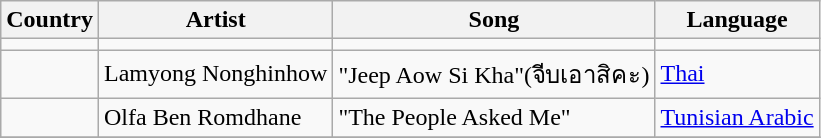<table class="sortable wikitable">
<tr>
<th>Country</th>
<th>Artist</th>
<th>Song</th>
<th>Language</th>
</tr>
<tr>
<td></td>
<td></td>
<td></td>
<td></td>
</tr>
<tr>
<td></td>
<td>Lamyong Nonghinhow</td>
<td>"Jeep Aow Si Kha"(จีบเอาสิคะ)</td>
<td><a href='#'>Thai</a></td>
</tr>
<tr>
<td></td>
<td>Olfa Ben Romdhane</td>
<td>"The People Asked Me"</td>
<td><a href='#'>Tunisian Arabic</a></td>
</tr>
<tr>
</tr>
</table>
